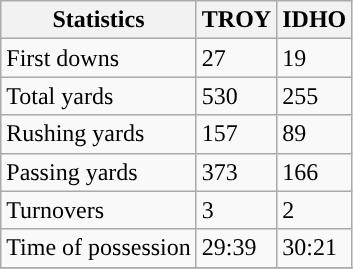<table class="wikitable" style="float: left;">
<tr>
<th>Statistics</th>
<th>TROY</th>
<th>IDHO</th>
</tr>
<tr>
<td>First downs</td>
<td>27</td>
<td>19</td>
</tr>
<tr>
<td>Total yards</td>
<td>530</td>
<td>255</td>
</tr>
<tr>
<td>Rushing yards</td>
<td>157</td>
<td>89</td>
</tr>
<tr>
<td>Passing yards</td>
<td>373</td>
<td>166</td>
</tr>
<tr>
<td>Turnovers</td>
<td>3</td>
<td>2</td>
</tr>
<tr>
<td>Time of possession</td>
<td>29:39</td>
<td>30:21</td>
</tr>
<tr>
</tr>
</table>
